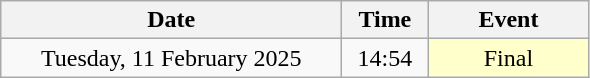<table class = "wikitable" style="text-align:center;">
<tr>
<th width=220>Date</th>
<th width=50>Time</th>
<th width=100>Event</th>
</tr>
<tr>
<td>Tuesday, 11 February 2025</td>
<td>14:54</td>
<td bgcolor=ffffcc>Final</td>
</tr>
</table>
